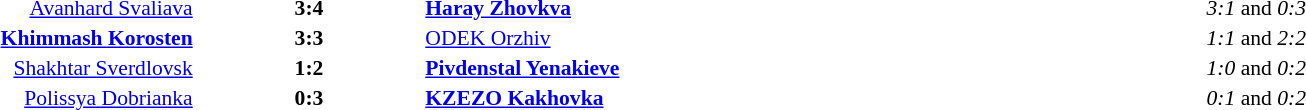<table width=100% cellspacing=1>
<tr>
<th width=20%></th>
<th width=12%></th>
<th width=20%></th>
<th></th>
</tr>
<tr style=font-size:90%>
<td align=right><a href='#'>Avanhard Svaliava</a></td>
<td align=center><strong>3:4</strong></td>
<td><strong><a href='#'>Haray Zhovkva</a></strong></td>
<td align=center><em>3:1</em> and <em>0:3</em></td>
</tr>
<tr style=font-size:90%>
<td align=right><strong><a href='#'>Khimmash Korosten</a></strong></td>
<td align=center><strong>3:3</strong></td>
<td><a href='#'>ODEK Orzhiv</a></td>
<td align=center><em>1:1</em> and <em>2:2</em></td>
</tr>
<tr style=font-size:90%>
<td align=right><a href='#'>Shakhtar Sverdlovsk</a></td>
<td align=center><strong>1:2</strong></td>
<td><strong><a href='#'>Pivdenstal Yenakieve</a></strong></td>
<td align=center><em>1:0</em> and <em>0:2</em></td>
</tr>
<tr style=font-size:90%>
<td align=right><a href='#'>Polissya Dobrianka</a></td>
<td align=center><strong>0:3</strong></td>
<td><strong><a href='#'>KZEZO Kakhovka</a></strong></td>
<td align=center><em>0:1</em> and <em>0:2</em></td>
</tr>
</table>
